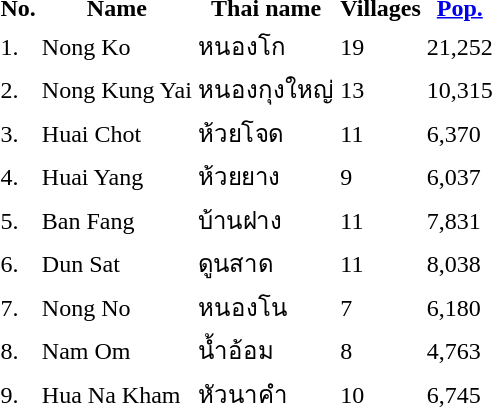<table>
<tr>
<th>No.</th>
<th>Name</th>
<th>Thai name</th>
<th>Villages</th>
<th><a href='#'>Pop.</a></th>
</tr>
<tr>
<td>1.</td>
<td>Nong Ko</td>
<td>หนองโก</td>
<td>19</td>
<td>21,252</td>
<td></td>
</tr>
<tr>
<td>2.</td>
<td>Nong Kung Yai</td>
<td>หนองกุงใหญ่</td>
<td>13</td>
<td>10,315</td>
<td></td>
</tr>
<tr>
<td>3.</td>
<td>Huai Chot</td>
<td>ห้วยโจด</td>
<td>11</td>
<td>6,370</td>
<td></td>
</tr>
<tr>
<td>4.</td>
<td>Huai Yang</td>
<td>ห้วยยาง</td>
<td>9</td>
<td>6,037</td>
<td></td>
</tr>
<tr>
<td>5.</td>
<td>Ban Fang</td>
<td>บ้านฝาง</td>
<td>11</td>
<td>7,831</td>
<td></td>
</tr>
<tr>
<td>6.</td>
<td>Dun Sat</td>
<td>ดูนสาด</td>
<td>11</td>
<td>8,038</td>
<td></td>
</tr>
<tr>
<td>7.</td>
<td>Nong No</td>
<td>หนองโน</td>
<td>7</td>
<td>6,180</td>
<td></td>
</tr>
<tr>
<td>8.</td>
<td>Nam Om</td>
<td>น้ำอ้อม</td>
<td>8</td>
<td>4,763</td>
<td></td>
</tr>
<tr>
<td>9.</td>
<td>Hua Na Kham</td>
<td>หัวนาคำ</td>
<td>10</td>
<td>6,745</td>
<td></td>
</tr>
</table>
